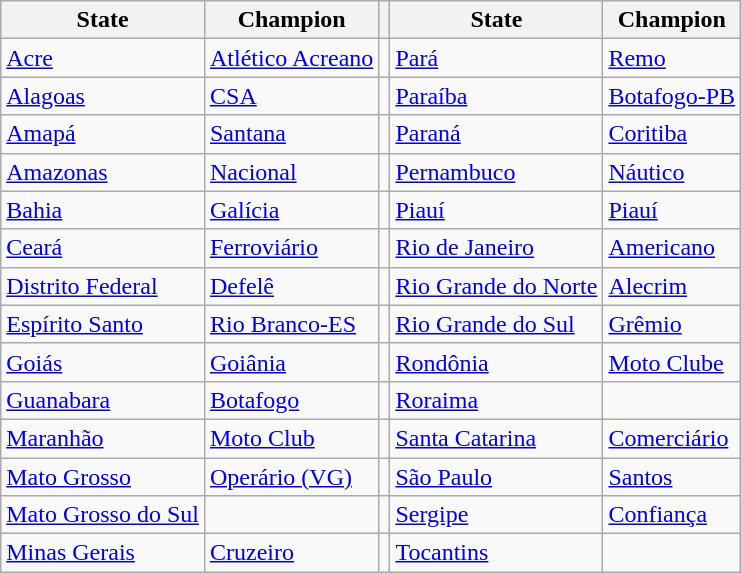<table class="wikitable">
<tr>
<th>State</th>
<th>Champion</th>
<th></th>
<th>State</th>
<th>Champion</th>
</tr>
<tr>
<td><a href='#'>Acre</a></td>
<td><a href='#'>Atlético Acreano</a></td>
<td></td>
<td><a href='#'>Pará</a></td>
<td><a href='#'>Remo</a></td>
</tr>
<tr>
<td><a href='#'>Alagoas</a></td>
<td><a href='#'>CSA</a></td>
<td></td>
<td><a href='#'>Paraíba</a></td>
<td><a href='#'>Botafogo-PB</a></td>
</tr>
<tr>
<td><a href='#'>Amapá</a></td>
<td><a href='#'>Santana</a></td>
<td></td>
<td><a href='#'>Paraná</a></td>
<td><a href='#'>Coritiba</a></td>
</tr>
<tr>
<td><a href='#'>Amazonas</a></td>
<td><a href='#'>Nacional</a></td>
<td></td>
<td><a href='#'>Pernambuco</a></td>
<td><a href='#'>Náutico</a></td>
</tr>
<tr>
<td><a href='#'>Bahia</a></td>
<td><a href='#'>Galícia</a></td>
<td></td>
<td><a href='#'>Piauí</a></td>
<td><a href='#'>Piauí</a></td>
</tr>
<tr>
<td><a href='#'>Ceará</a></td>
<td><a href='#'>Ferroviário</a></td>
<td></td>
<td><a href='#'>Rio de Janeiro</a></td>
<td><a href='#'>Americano</a></td>
</tr>
<tr>
<td><a href='#'>Distrito Federal</a></td>
<td><a href='#'>Defelê</a></td>
<td></td>
<td><a href='#'>Rio Grande do Norte</a></td>
<td><a href='#'>Alecrim</a></td>
</tr>
<tr>
<td><a href='#'>Espírito Santo</a></td>
<td><a href='#'>Rio Branco-ES</a></td>
<td></td>
<td><a href='#'>Rio Grande do Sul</a></td>
<td><a href='#'>Grêmio</a></td>
</tr>
<tr>
<td><a href='#'>Goiás</a></td>
<td><a href='#'>Goiânia</a></td>
<td></td>
<td><a href='#'>Rondônia</a></td>
<td><a href='#'>Moto Clube</a></td>
</tr>
<tr>
<td><a href='#'>Guanabara</a></td>
<td><a href='#'>Botafogo</a></td>
<td></td>
<td><a href='#'>Roraima</a></td>
<td></td>
</tr>
<tr>
<td><a href='#'>Maranhão</a></td>
<td><a href='#'>Moto Club</a></td>
<td></td>
<td><a href='#'>Santa Catarina</a></td>
<td><a href='#'>Comerciário</a></td>
</tr>
<tr>
<td><a href='#'>Mato Grosso</a></td>
<td><a href='#'>Operário (VG)</a></td>
<td></td>
<td><a href='#'>São Paulo</a></td>
<td><a href='#'>Santos</a></td>
</tr>
<tr>
<td><a href='#'>Mato Grosso do Sul</a></td>
<td></td>
<td></td>
<td><a href='#'>Sergipe</a></td>
<td><a href='#'>Confiança</a></td>
</tr>
<tr>
<td><a href='#'>Minas Gerais</a></td>
<td><a href='#'>Cruzeiro</a></td>
<td></td>
<td><a href='#'>Tocantins</a></td>
<td></td>
</tr>
</table>
